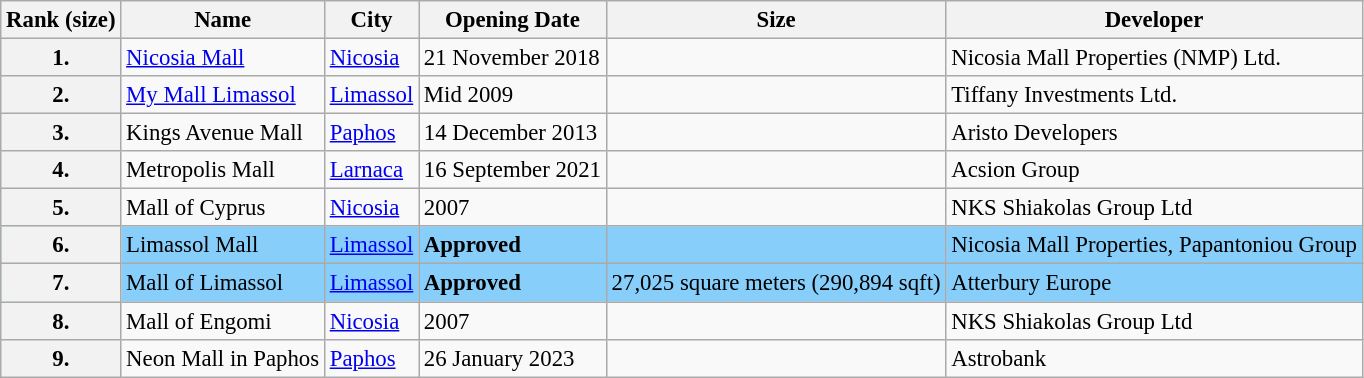<table class="wikitable sortable plainrowheaders" style="font-size:95%;">
<tr>
<th>Rank (size)</th>
<th><strong>Name</strong></th>
<th><strong>City</strong></th>
<th><strong>Opening Date</strong></th>
<th><strong>Size</strong></th>
<th><strong>Developer</strong></th>
</tr>
<tr>
<th>1.</th>
<td scope="row"><a href='#'>Nicosia Mall</a></td>
<td><a href='#'>Nicosia</a></td>
<td>21 November 2018</td>
<td></td>
<td>Nicosia Mall Properties (NMP) Ltd.</td>
</tr>
<tr>
<th>2.</th>
<td scope="row"><a href='#'>My Mall Limassol</a></td>
<td><a href='#'>Limassol</a></td>
<td>Mid 2009</td>
<td></td>
<td>Tiffany Investments Ltd.</td>
</tr>
<tr>
<th>3.</th>
<td scope="row">Kings Avenue Mall</td>
<td><a href='#'>Paphos</a></td>
<td>14 December 2013</td>
<td></td>
<td>Aristo Developers</td>
</tr>
<tr>
<th>4.</th>
<td scope="row">Metropolis Mall</td>
<td><a href='#'>Larnaca</a></td>
<td>16 September 2021</td>
<td></td>
<td>Acsion Group</td>
</tr>
<tr>
<th>5.</th>
<td scope="row">Mall of Cyprus</td>
<td><a href='#'>Nicosia</a></td>
<td>2007</td>
<td></td>
<td>NKS Shiakolas Group Ltd</td>
</tr>
<tr style="background : #87CEFA;">
<th>6.</th>
<td>Limassol Mall</td>
<td><a href='#'>Limassol</a></td>
<td><strong>Approved</strong></td>
<td></td>
<td>Nicosia Mall Properties, Papantoniou Group</td>
</tr>
<tr style="background :#87CEFA;">
<th>7.</th>
<td>Mall of Limassol</td>
<td><a href='#'>Limassol</a></td>
<td><strong>Approved</strong></td>
<td>27,025 square meters (290,894 sqft)</td>
<td>Atterbury Europe</td>
</tr>
<tr>
<th>8.</th>
<td scope="row">Mall of Engomi</td>
<td><a href='#'>Nicosia</a></td>
<td>2007</td>
<td></td>
<td>NKS Shiakolas Group Ltd</td>
</tr>
<tr>
<th>9.</th>
<td>Neon Mall in Paphos</td>
<td><a href='#'>Paphos</a></td>
<td>26 January 2023</td>
<td></td>
<td>Astrobank</td>
</tr>
</table>
